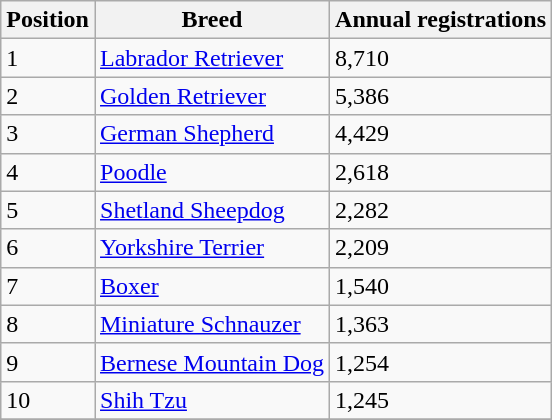<table class="wikitable sortable">
<tr>
<th>Position</th>
<th>Breed</th>
<th>Annual registrations</th>
</tr>
<tr>
<td>1</td>
<td><a href='#'>Labrador Retriever</a></td>
<td>8,710</td>
</tr>
<tr>
<td>2</td>
<td><a href='#'>Golden Retriever</a></td>
<td>5,386</td>
</tr>
<tr>
<td>3</td>
<td><a href='#'>German Shepherd</a></td>
<td>4,429</td>
</tr>
<tr>
<td>4</td>
<td><a href='#'>Poodle</a></td>
<td>2,618</td>
</tr>
<tr>
<td>5</td>
<td><a href='#'>Shetland Sheepdog</a></td>
<td>2,282</td>
</tr>
<tr>
<td>6</td>
<td><a href='#'>Yorkshire Terrier</a></td>
<td>2,209</td>
</tr>
<tr>
<td>7</td>
<td><a href='#'>Boxer</a></td>
<td>1,540</td>
</tr>
<tr>
<td>8</td>
<td><a href='#'>Miniature Schnauzer</a></td>
<td>1,363</td>
</tr>
<tr>
<td>9</td>
<td><a href='#'>Bernese Mountain Dog</a></td>
<td>1,254</td>
</tr>
<tr>
<td>10</td>
<td><a href='#'>Shih Tzu</a></td>
<td>1,245</td>
</tr>
<tr>
</tr>
</table>
